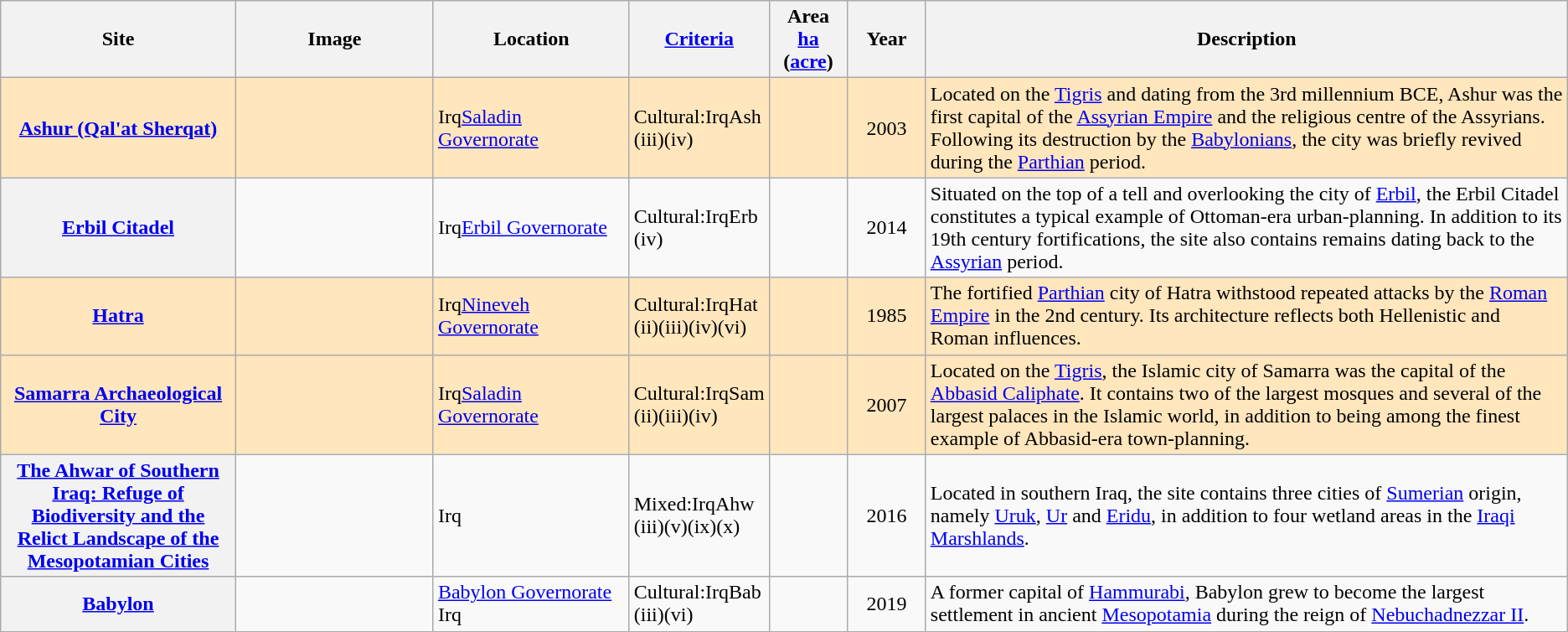<table class="wikitable sortable">
<tr>
<th scope="col" style="width:15%;">Site</th>
<th scope="col" class="unsortable" style="width:150px;">Image</th>
<th scope="col" style="width:12.5%;">Location</th>
<th scope="row" style="width:5%;"><a href='#'>Criteria</a></th>
<th scope="col" style="width:5%;">Area<br><a href='#'>ha</a> (<a href='#'>acre</a>)<br></th>
<th scope="col" style="width:5%;">Year</th>
<th scope="col" class="unsortable">Description</th>
</tr>
<tr style="background-color:#FFE6BD">
<th scope="row" style="background-color: #FFE6BD"><a href='#'>Ashur (Qal'at Sherqat)</a></th>
<td></td>
<td><span>Irq</span><a href='#'>Saladin Governorate</a><br><small></small></td>
<td>Cultural:<span>IrqAsh</span><br>(iii)(iv)</td>
<td></td>
<td align="center">2003</td>
<td>Located on the <a href='#'>Tigris</a> and dating from the 3rd millennium BCE, Ashur was the first capital of the <a href='#'>Assyrian Empire</a> and the religious centre of the Assyrians. Following its destruction by the <a href='#'>Babylonians</a>, the city was briefly revived during the <a href='#'>Parthian</a> period.</td>
</tr>
<tr>
<th scope="row"><a href='#'>Erbil Citadel</a></th>
<td></td>
<td><span>Irq</span><a href='#'>Erbil Governorate</a><br><small></small></td>
<td>Cultural:<span>IrqErb</span><br>(iv)</td>
<td></td>
<td align="center">2014</td>
<td>Situated on the top of a tell and overlooking the city of <a href='#'>Erbil</a>, the Erbil Citadel constitutes a typical example of Ottoman-era urban-planning. In addition to its 19th century fortifications, the site also contains remains dating back to the <a href='#'>Assyrian</a> period.</td>
</tr>
<tr style="background-color:#FFE6BD">
<th scope="row" style="background-color: #FFE6BD"><a href='#'>Hatra</a></th>
<td></td>
<td><span>Irq</span><a href='#'>Nineveh Governorate</a><br><small></small></td>
<td>Cultural:<span>IrqHat</span><br>(ii)(iii)(iv)(vi)</td>
<td></td>
<td align="center">1985</td>
<td>The fortified <a href='#'>Parthian</a> city of Hatra withstood repeated attacks by the <a href='#'>Roman Empire</a> in the 2nd century. Its architecture reflects both Hellenistic and Roman influences.</td>
</tr>
<tr style="background-color:#FFE6BD">
<th scope="row" style="background-color: #FFE6BD"><a href='#'>Samarra Archaeological City</a></th>
<td></td>
<td><span>Irq</span><a href='#'>Saladin Governorate</a><br><small></small></td>
<td>Cultural:<span>IrqSam</span><br>(ii)(iii)(iv)</td>
<td></td>
<td align="center">2007</td>
<td>Located on the <a href='#'>Tigris</a>, the Islamic city of Samarra was the capital of the <a href='#'>Abbasid Caliphate</a>. It contains two of the largest mosques and several of the largest palaces in the Islamic world, in addition to being among the finest example of Abbasid-era town-planning.</td>
</tr>
<tr>
<th scope="row"><a href='#'>The Ahwar of Southern Iraq: Refuge of Biodiversity and the Relict Landscape of the Mesopotamian Cities</a></th>
<td></td>
<td><span>Irq</span><small></small></td>
<td>Mixed:<span>IrqAhw</span><br>(iii)(v)(ix)(x)</td>
<td></td>
<td align="center">2016</td>
<td>Located in southern Iraq, the site contains three cities of <a href='#'>Sumerian</a> origin, namely <a href='#'>Uruk</a>, <a href='#'>Ur</a> and <a href='#'>Eridu</a>, in addition to four wetland areas in the <a href='#'>Iraqi Marshlands</a>.</td>
</tr>
<tr>
<th scope="row"><a href='#'>Babylon</a></th>
<td></td>
<td><a href='#'>Babylon Governorate</a><br><span>Irq</span><small></small></td>
<td>Cultural:<span>IrqBab</span><br>(iii)(vi)</td>
<td></td>
<td align="center">2019</td>
<td>A former capital of <a href='#'>Hammurabi</a>, Babylon grew to become the largest settlement in ancient <a href='#'>Mesopotamia</a> during the reign of <a href='#'>Nebuchadnezzar II</a>.</td>
</tr>
</table>
